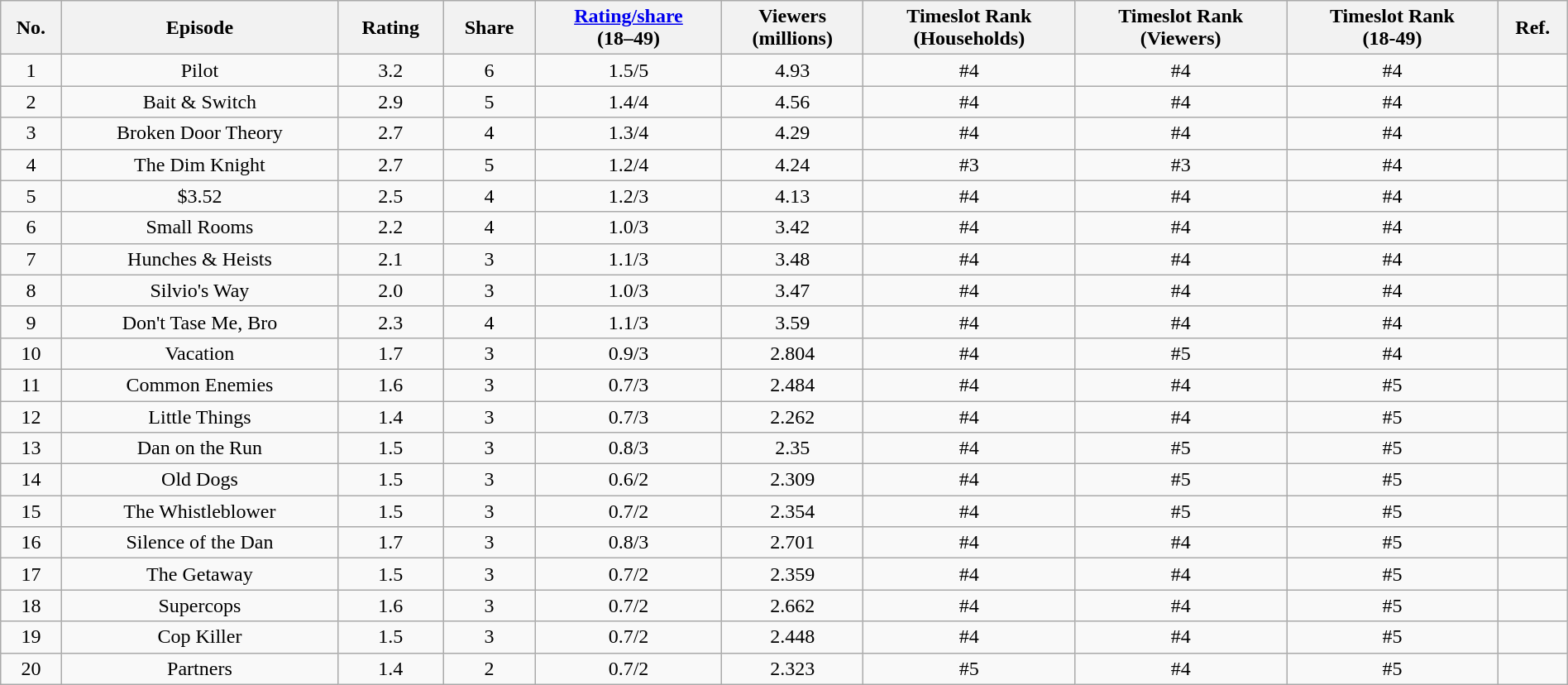<table class="wikitable plainrowheaders sortable" style="width:100%; text-align:center">
<tr>
<th>No.</th>
<th>Episode</th>
<th>Rating</th>
<th>Share</th>
<th><a href='#'>Rating/share</a><br>(18–49)</th>
<th>Viewers<br>(millions)</th>
<th>Timeslot Rank<br>(Households)</th>
<th>Timeslot Rank<br>(Viewers)</th>
<th>Timeslot Rank<br>(18-49)</th>
<th>Ref.</th>
</tr>
<tr>
<td>1</td>
<td>Pilot</td>
<td>3.2</td>
<td>6</td>
<td>1.5/5</td>
<td>4.93</td>
<td>#4</td>
<td>#4</td>
<td>#4</td>
<td></td>
</tr>
<tr>
<td>2</td>
<td>Bait & Switch</td>
<td>2.9</td>
<td>5</td>
<td>1.4/4</td>
<td>4.56</td>
<td>#4</td>
<td>#4</td>
<td>#4</td>
<td></td>
</tr>
<tr>
<td>3</td>
<td>Broken Door Theory</td>
<td>2.7</td>
<td>4</td>
<td>1.3/4</td>
<td>4.29</td>
<td>#4</td>
<td>#4</td>
<td>#4</td>
<td></td>
</tr>
<tr>
<td>4</td>
<td>The Dim Knight</td>
<td>2.7</td>
<td>5</td>
<td>1.2/4</td>
<td>4.24</td>
<td>#3</td>
<td>#3</td>
<td>#4</td>
<td></td>
</tr>
<tr>
<td>5</td>
<td>$3.52</td>
<td>2.5</td>
<td>4</td>
<td>1.2/3</td>
<td>4.13</td>
<td>#4</td>
<td>#4</td>
<td>#4</td>
<td></td>
</tr>
<tr>
<td>6</td>
<td>Small Rooms</td>
<td>2.2</td>
<td>4</td>
<td>1.0/3</td>
<td>3.42</td>
<td>#4</td>
<td>#4</td>
<td>#4</td>
<td></td>
</tr>
<tr>
<td>7</td>
<td>Hunches & Heists</td>
<td>2.1</td>
<td>3</td>
<td>1.1/3</td>
<td>3.48</td>
<td>#4</td>
<td>#4</td>
<td>#4</td>
<td></td>
</tr>
<tr>
<td>8</td>
<td>Silvio's Way</td>
<td>2.0</td>
<td>3</td>
<td>1.0/3</td>
<td>3.47</td>
<td>#4</td>
<td>#4</td>
<td>#4</td>
<td></td>
</tr>
<tr>
<td>9</td>
<td>Don't Tase Me, Bro</td>
<td>2.3</td>
<td>4</td>
<td>1.1/3</td>
<td>3.59</td>
<td>#4</td>
<td>#4</td>
<td>#4</td>
<td></td>
</tr>
<tr>
<td>10</td>
<td>Vacation</td>
<td>1.7</td>
<td>3</td>
<td>0.9/3</td>
<td>2.804</td>
<td>#4</td>
<td>#5</td>
<td>#4</td>
<td></td>
</tr>
<tr>
<td>11</td>
<td>Common Enemies</td>
<td>1.6</td>
<td>3</td>
<td>0.7/3</td>
<td>2.484</td>
<td>#4</td>
<td>#4</td>
<td>#5</td>
<td></td>
</tr>
<tr>
<td>12</td>
<td>Little Things</td>
<td>1.4</td>
<td>3</td>
<td>0.7/3</td>
<td>2.262</td>
<td>#4</td>
<td>#4</td>
<td>#5</td>
<td></td>
</tr>
<tr>
<td>13</td>
<td>Dan on the Run</td>
<td>1.5</td>
<td>3</td>
<td>0.8/3</td>
<td>2.35</td>
<td>#4</td>
<td>#5</td>
<td>#5</td>
<td></td>
</tr>
<tr>
<td>14</td>
<td>Old Dogs</td>
<td>1.5</td>
<td>3</td>
<td>0.6/2</td>
<td>2.309</td>
<td>#4</td>
<td>#5</td>
<td>#5</td>
<td></td>
</tr>
<tr>
<td>15</td>
<td>The Whistleblower</td>
<td>1.5</td>
<td>3</td>
<td>0.7/2</td>
<td>2.354</td>
<td>#4</td>
<td>#5</td>
<td>#5</td>
<td></td>
</tr>
<tr>
<td>16</td>
<td>Silence of the Dan</td>
<td>1.7</td>
<td>3</td>
<td>0.8/3</td>
<td>2.701</td>
<td>#4</td>
<td>#4</td>
<td>#5</td>
<td></td>
</tr>
<tr>
<td>17</td>
<td>The Getaway</td>
<td>1.5</td>
<td>3</td>
<td>0.7/2</td>
<td>2.359</td>
<td>#4</td>
<td>#4</td>
<td>#5</td>
<td></td>
</tr>
<tr>
<td>18</td>
<td>Supercops</td>
<td>1.6</td>
<td>3</td>
<td>0.7/2</td>
<td>2.662</td>
<td>#4</td>
<td>#4</td>
<td>#5</td>
<td></td>
</tr>
<tr>
<td>19</td>
<td>Cop Killer</td>
<td>1.5</td>
<td>3</td>
<td>0.7/2</td>
<td>2.448</td>
<td>#4</td>
<td>#4</td>
<td>#5</td>
<td></td>
</tr>
<tr>
<td>20</td>
<td>Partners</td>
<td>1.4</td>
<td>2</td>
<td>0.7/2</td>
<td>2.323</td>
<td>#5</td>
<td>#4</td>
<td>#5</td>
<td></td>
</tr>
</table>
